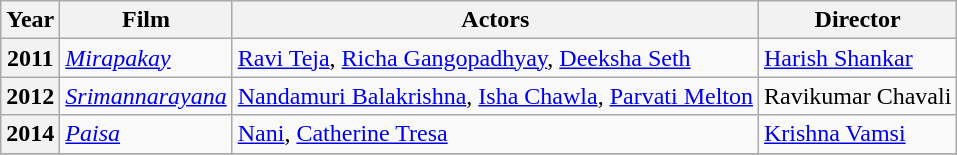<table class="wikitable plainrowheaders">
<tr>
<th scope="col">Year</th>
<th scope="col">Film</th>
<th scope="col">Actors</th>
<th scope="col">Director</th>
</tr>
<tr>
<th scope="row">2011</th>
<td><em><a href='#'>Mirapakay</a></em></td>
<td><a href='#'>Ravi Teja</a>, <a href='#'>Richa Gangopadhyay</a>, <a href='#'>Deeksha Seth</a></td>
<td><a href='#'>Harish Shankar</a></td>
</tr>
<tr>
<th scope="row">2012</th>
<td><em><a href='#'>Srimannarayana</a></em></td>
<td><a href='#'>Nandamuri Balakrishna</a>, <a href='#'>Isha Chawla</a>, <a href='#'>Parvati Melton</a></td>
<td>Ravikumar Chavali</td>
</tr>
<tr>
<th scope="row">2014</th>
<td><em><a href='#'>Paisa</a></em></td>
<td><a href='#'>Nani</a>, <a href='#'>Catherine Tresa</a></td>
<td><a href='#'>Krishna Vamsi</a></td>
</tr>
<tr>
</tr>
</table>
